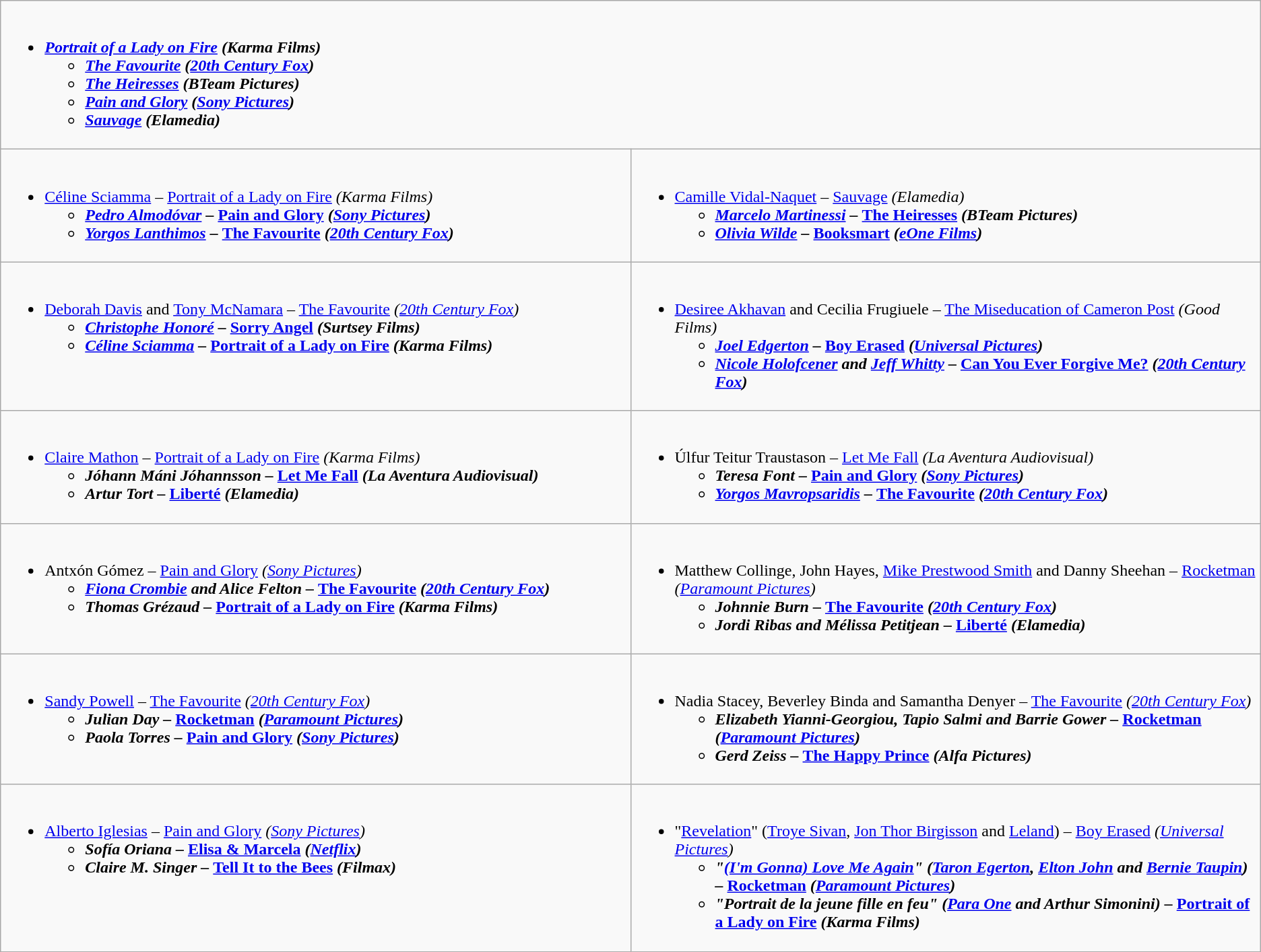<table class="wikitable">
<tr>
<td style="vertical-align:top;" colspan="2"; width=100%><br><ul><li><strong><em><a href='#'>Portrait of a Lady on Fire</a><em> (Karma Films)<strong><ul><li></em><a href='#'>The Favourite</a><em> (<a href='#'>20th Century Fox</a>)</li><li></em><a href='#'>The Heiresses</a><em> (BTeam Pictures)</li><li></em><a href='#'>Pain and Glory</a><em> (<a href='#'>Sony Pictures</a>)</li><li></em><a href='#'>Sauvage</a><em> (Elamedia)</li></ul></li></ul></td>
</tr>
<tr>
<td style="vertical-align:top;" width="50%"><br><ul><li></strong><a href='#'>Céline Sciamma</a> – </em><a href='#'>Portrait of a Lady on Fire</a><em> (Karma Films)<strong><ul><li><a href='#'>Pedro Almodóvar</a> – </em><a href='#'>Pain and Glory</a><em> (<a href='#'>Sony Pictures</a>)</li><li><a href='#'>Yorgos Lanthimos</a> – </em><a href='#'>The Favourite</a><em> (<a href='#'>20th Century Fox</a>)</li></ul></li></ul></td>
<td style="vertical-align:top;" width="50%"><br><ul><li></strong><a href='#'>Camille Vidal-Naquet</a> – </em><a href='#'>Sauvage</a><em> (Elamedia)<strong><ul><li><a href='#'>Marcelo Martinessi</a> – </em><a href='#'>The Heiresses</a><em> (BTeam Pictures)</li><li><a href='#'>Olivia Wilde</a> – </em><a href='#'>Booksmart</a><em> (<a href='#'>eOne Films</a>)</li></ul></li></ul></td>
</tr>
<tr>
<td style="vertical-align:top;" width="50%"><br><ul><li></strong><a href='#'>Deborah Davis</a> and <a href='#'>Tony McNamara</a> – </em><a href='#'>The Favourite</a><em> (<a href='#'>20th Century Fox</a>)<strong><ul><li><a href='#'>Christophe Honoré</a> – </em><a href='#'>Sorry Angel</a><em> (Surtsey Films)</li><li><a href='#'>Céline Sciamma</a> – </em><a href='#'>Portrait of a Lady on Fire</a><em> (Karma Films)</li></ul></li></ul></td>
<td style="vertical-align:top;" width="50%"><br><ul><li></strong><a href='#'>Desiree Akhavan</a> and Cecilia Frugiuele – </em><a href='#'>The Miseducation of Cameron Post</a><em> (Good Films)<strong><ul><li><a href='#'>Joel Edgerton</a> – </em><a href='#'>Boy Erased</a><em> (<a href='#'>Universal Pictures</a>)</li><li><a href='#'>Nicole Holofcener</a> and <a href='#'>Jeff Whitty</a> – </em><a href='#'>Can You Ever Forgive Me?</a><em> (<a href='#'>20th Century Fox</a>)</li></ul></li></ul></td>
</tr>
<tr>
<td style="vertical-align:top;" width="50%"><br><ul><li></strong><a href='#'>Claire Mathon</a> – </em><a href='#'>Portrait of a Lady on Fire</a><em> (Karma Films)<strong><ul><li>Jóhann Máni Jóhannsson – </em><a href='#'>Let Me Fall</a><em> (La Aventura Audiovisual)</li><li>Artur Tort – </em><a href='#'>Liberté</a><em> (Elamedia)</li></ul></li></ul></td>
<td style="vertical-align:top;" width="50%"><br><ul><li></strong>Úlfur Teitur Traustason – </em><a href='#'>Let Me Fall</a><em> (La Aventura Audiovisual)<strong><ul><li>Teresa Font – </em><a href='#'>Pain and Glory</a><em> (<a href='#'>Sony Pictures</a>)</li><li><a href='#'>Yorgos Mavropsaridis</a> – </em><a href='#'>The Favourite</a><em> (<a href='#'>20th Century Fox</a>)</li></ul></li></ul></td>
</tr>
<tr>
<td style="vertical-align:top;" width="50%"><br><ul><li></strong>Antxón Gómez – </em><a href='#'>Pain and Glory</a><em> (<a href='#'>Sony Pictures</a>)<strong><ul><li><a href='#'>Fiona Crombie</a> and Alice Felton – </em><a href='#'>The Favourite</a><em> (<a href='#'>20th Century Fox</a>)</li><li>Thomas Grézaud – </em><a href='#'>Portrait of a Lady on Fire</a><em> (Karma Films)</li></ul></li></ul></td>
<td style="vertical-align:top;" width="50%"><br><ul><li></strong>Matthew Collinge, John Hayes, <a href='#'>Mike Prestwood Smith</a> and Danny Sheehan – </em><a href='#'>Rocketman</a><em> (<a href='#'>Paramount Pictures</a>)<strong><ul><li>Johnnie Burn – </em><a href='#'>The Favourite</a><em> (<a href='#'>20th Century Fox</a>)</li><li>Jordi Ribas and Mélissa Petitjean – </em><a href='#'>Liberté</a><em> (Elamedia)</li></ul></li></ul></td>
</tr>
<tr>
<td style="vertical-align:top;" width="50%"><br><ul><li></strong><a href='#'>Sandy Powell</a> – </em><a href='#'>The Favourite</a><em> (<a href='#'>20th Century Fox</a>)<strong><ul><li>Julian Day – </em><a href='#'>Rocketman</a><em> (<a href='#'>Paramount Pictures</a>)</li><li>Paola Torres – </em><a href='#'>Pain and Glory</a><em> (<a href='#'>Sony Pictures</a>)</li></ul></li></ul></td>
<td style="vertical-align:top;" width="50%"><br><ul><li></strong>Nadia Stacey, Beverley Binda and Samantha Denyer – </em><a href='#'>The Favourite</a><em> (<a href='#'>20th Century Fox</a>)<strong><ul><li>Elizabeth Yianni-Georgiou, Tapio Salmi and Barrie Gower – </em><a href='#'>Rocketman</a><em> (<a href='#'>Paramount Pictures</a>)</li><li>Gerd Zeiss – </em><a href='#'>The Happy Prince</a><em> (Alfa Pictures)</li></ul></li></ul></td>
</tr>
<tr>
<td style="vertical-align:top;" width="50%"><br><ul><li></strong><a href='#'>Alberto Iglesias</a> – </em><a href='#'>Pain and Glory</a><em> (<a href='#'>Sony Pictures</a>)<strong><ul><li>Sofía Oriana – </em><a href='#'>Elisa & Marcela</a><em> (<a href='#'>Netflix</a>)</li><li>Claire M. Singer – </em><a href='#'>Tell It to the Bees</a><em> (Filmax)</li></ul></li></ul></td>
<td style="vertical-align:top;" width="50%"><br><ul><li></strong>"<a href='#'>Revelation</a>" (<a href='#'>Troye Sivan</a>, <a href='#'>Jon Thor Birgisson</a> and <a href='#'>Leland</a>) – </em><a href='#'>Boy Erased</a><em> (<a href='#'>Universal Pictures</a>)<strong><ul><li>"<a href='#'>(I'm Gonna) Love Me Again</a>" (<a href='#'>Taron Egerton</a>, <a href='#'>Elton John</a> and <a href='#'>Bernie Taupin</a>) – </em><a href='#'>Rocketman</a><em> (<a href='#'>Paramount Pictures</a>)</li><li>"Portrait de la jeune fille en feu" (<a href='#'>Para One</a> and Arthur Simonini) – </em><a href='#'>Portrait of a Lady on Fire</a><em> (Karma Films)</li></ul></li></ul></td>
</tr>
</table>
